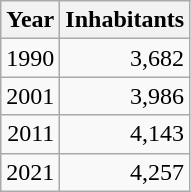<table cellspacing="0" cellpadding="0">
<tr>
<td valign="top"><br><table class="wikitable sortable zebra hintergrundfarbe5">
<tr>
<th>Year</th>
<th>Inhabitants</th>
</tr>
<tr align="right">
<td>1990</td>
<td>3,682</td>
</tr>
<tr align="right">
<td>2001</td>
<td>3,986</td>
</tr>
<tr align="right">
<td>2011</td>
<td>4,143</td>
</tr>
<tr align="right">
<td>2021</td>
<td>4,257</td>
</tr>
</table>
</td>
</tr>
</table>
